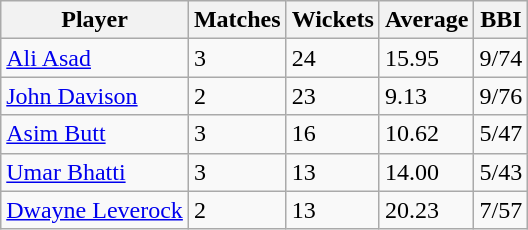<table class="wikitable">
<tr>
<th>Player</th>
<th>Matches</th>
<th>Wickets</th>
<th>Average</th>
<th>BBI</th>
</tr>
<tr>
<td> <a href='#'>Ali Asad</a></td>
<td>3</td>
<td>24</td>
<td>15.95</td>
<td>9/74</td>
</tr>
<tr>
<td> <a href='#'>John Davison</a></td>
<td>2</td>
<td>23</td>
<td>9.13</td>
<td>9/76</td>
</tr>
<tr>
<td> <a href='#'>Asim Butt</a></td>
<td>3</td>
<td>16</td>
<td>10.62</td>
<td>5/47</td>
</tr>
<tr>
<td> <a href='#'>Umar Bhatti</a></td>
<td>3</td>
<td>13</td>
<td>14.00</td>
<td>5/43</td>
</tr>
<tr>
<td> <a href='#'>Dwayne Leverock</a></td>
<td>2</td>
<td>13</td>
<td>20.23</td>
<td>7/57</td>
</tr>
</table>
